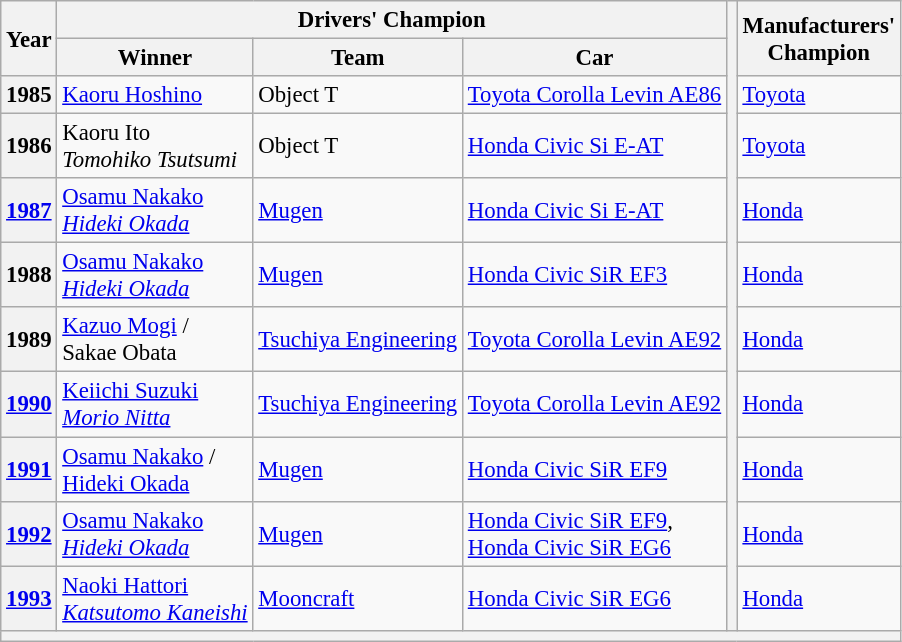<table class="wikitable" style="font-size: 95%;">
<tr>
<th rowspan="2">Year</th>
<th colspan="3">Drivers' Champion</th>
<th rowspan="11"></th>
<th rowspan="2">Manufacturers'<br>Champion</th>
</tr>
<tr>
<th>Winner</th>
<th>Team</th>
<th>Car</th>
</tr>
<tr>
<th>1985</th>
<td> <a href='#'>Kaoru Hoshino</a></td>
<td>Object T</td>
<td><a href='#'>Toyota Corolla Levin AE86</a></td>
<td><a href='#'>Toyota</a></td>
</tr>
<tr>
<th>1986</th>
<td> Kaoru Ito<br> <em>Tomohiko Tsutsumi</em></td>
<td>Object T</td>
<td><a href='#'>Honda Civic Si E-AT</a></td>
<td><a href='#'>Toyota</a></td>
</tr>
<tr>
<th><a href='#'>1987</a></th>
<td> <a href='#'>Osamu Nakako</a><br> <em><a href='#'>Hideki Okada</a></em></td>
<td><a href='#'>Mugen</a></td>
<td><a href='#'>Honda Civic Si E-AT</a></td>
<td><a href='#'>Honda</a></td>
</tr>
<tr>
<th>1988</th>
<td> <a href='#'>Osamu Nakako</a><br> <em><a href='#'>Hideki Okada</a></em></td>
<td><a href='#'>Mugen</a></td>
<td><a href='#'>Honda Civic SiR EF3</a></td>
<td><a href='#'>Honda</a></td>
</tr>
<tr>
<th>1989</th>
<td> <a href='#'>Kazuo Mogi</a> /<br> Sakae Obata</td>
<td><a href='#'>Tsuchiya Engineering</a></td>
<td><a href='#'>Toyota Corolla Levin AE92</a></td>
<td><a href='#'>Honda</a></td>
</tr>
<tr>
<th><a href='#'>1990</a></th>
<td> <a href='#'>Keiichi Suzuki</a><br> <em><a href='#'>Morio Nitta</a></em></td>
<td><a href='#'>Tsuchiya Engineering</a></td>
<td><a href='#'>Toyota Corolla Levin AE92</a></td>
<td><a href='#'>Honda</a></td>
</tr>
<tr>
<th><a href='#'>1991</a></th>
<td> <a href='#'>Osamu Nakako</a> /<br> <a href='#'>Hideki Okada</a></td>
<td><a href='#'>Mugen</a></td>
<td><a href='#'>Honda Civic SiR EF9</a></td>
<td><a href='#'>Honda</a></td>
</tr>
<tr>
<th><a href='#'>1992</a></th>
<td> <a href='#'>Osamu Nakako</a><br> <em><a href='#'>Hideki Okada</a></em></td>
<td><a href='#'>Mugen</a></td>
<td><a href='#'>Honda Civic SiR EF9</a>,<br><a href='#'>Honda Civic SiR EG6</a></td>
<td><a href='#'>Honda</a></td>
</tr>
<tr>
<th><a href='#'>1993</a></th>
<td> <a href='#'>Naoki Hattori</a><br> <em><a href='#'>Katsutomo Kaneishi</a></em></td>
<td><a href='#'>Mooncraft</a></td>
<td><a href='#'>Honda Civic SiR EG6</a></td>
<td><a href='#'>Honda</a></td>
</tr>
<tr>
<th colspan="6"></th>
</tr>
</table>
